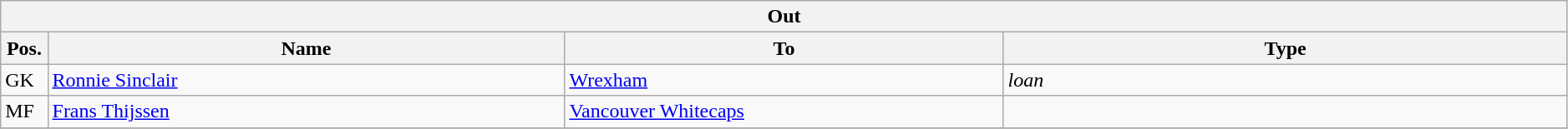<table class="wikitable" style="font-size:100%;width:99%;">
<tr>
<th colspan="4">Out</th>
</tr>
<tr>
<th width=3%>Pos.</th>
<th width=33%>Name</th>
<th width=28%>To</th>
<th width=36%>Type</th>
</tr>
<tr>
<td>GK</td>
<td><a href='#'>Ronnie Sinclair</a></td>
<td><a href='#'>Wrexham</a></td>
<td><em>loan</em></td>
</tr>
<tr>
<td>MF</td>
<td><a href='#'>Frans Thijssen</a></td>
<td><a href='#'>Vancouver Whitecaps</a></td>
<td></td>
</tr>
<tr>
</tr>
</table>
